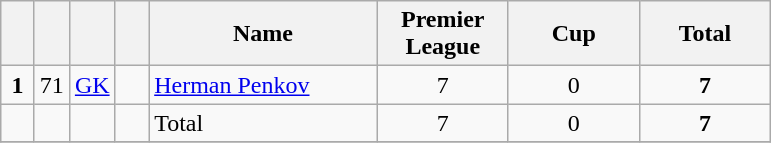<table class="wikitable" style="text-align:center">
<tr>
<th width=15></th>
<th width=15></th>
<th width=15></th>
<th width=15></th>
<th width=145>Name</th>
<th width=80><strong>Premier League</strong></th>
<th width=80><strong>Cup</strong></th>
<th width=80>Total</th>
</tr>
<tr>
<td><strong>1</strong></td>
<td>71</td>
<td><a href='#'>GK</a></td>
<td></td>
<td align=left><a href='#'>Herman Penkov</a></td>
<td>7</td>
<td>0</td>
<td><strong>7</strong></td>
</tr>
<tr>
<td></td>
<td></td>
<td></td>
<td></td>
<td align=left>Total</td>
<td>7</td>
<td>0</td>
<td><strong>7</strong></td>
</tr>
<tr>
</tr>
</table>
